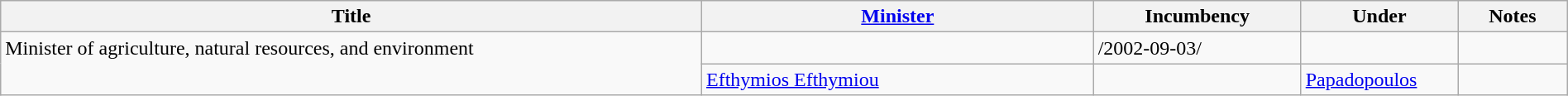<table class="wikitable" style="width:100%;">
<tr>
<th>Title</th>
<th style="width:25%;"><a href='#'>Minister</a></th>
<th style="width:160px;">Incumbency</th>
<th style="width:10%;">Under</th>
<th style="width:7%;">Notes</th>
</tr>
<tr>
<td rowspan="2" style="vertical-align:top;">Minister of agriculture, natural resources, and environment</td>
<td></td>
<td>/2002-09-03/</td>
<td></td>
<td></td>
</tr>
<tr>
<td><a href='#'>Efthymios Efthymiou</a></td>
<td></td>
<td><a href='#'>Papadopoulos</a></td>
<td></td>
</tr>
</table>
